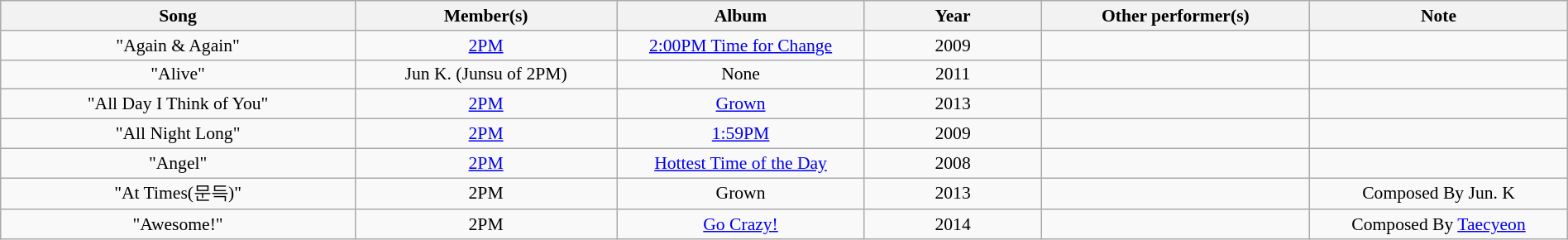<table class="wikitable" style="margin:0.5em auto; clear:both; font-size:.9em; text-align:center; width:100%">
<tr>
<th width="500">Song</th>
<th width="350">Member(s)</th>
<th width="350">Album</th>
<th width="250">Year</th>
<th width="350">Other performer(s)</th>
<th width="350">Note</th>
</tr>
<tr>
<td>"Again & Again"</td>
<td><a href='#'>2PM</a></td>
<td><a href='#'>2:00PM Time for Change</a></td>
<td>2009</td>
<td></td>
<td></td>
</tr>
<tr>
<td>"Alive"</td>
<td>Jun K. (Junsu of 2PM)</td>
<td>None</td>
<td>2011</td>
<td></td>
<td></td>
</tr>
<tr>
<td>"All Day I Think of You"</td>
<td><a href='#'>2PM</a></td>
<td><a href='#'>Grown</a></td>
<td>2013</td>
<td></td>
<td></td>
</tr>
<tr>
<td>"All Night Long"</td>
<td><a href='#'>2PM</a></td>
<td><a href='#'>1:59PM</a></td>
<td>2009</td>
<td></td>
<td></td>
</tr>
<tr>
<td>"Angel"</td>
<td><a href='#'>2PM</a></td>
<td><a href='#'>Hottest Time of the Day</a></td>
<td>2008</td>
<td></td>
<td></td>
</tr>
<tr>
<td>"At Times(문득)"</td>
<td>2PM</td>
<td>Grown</td>
<td>2013</td>
<td></td>
<td>Composed By Jun. K</td>
</tr>
<tr>
<td>"Awesome!"</td>
<td>2PM</td>
<td><a href='#'>Go Crazy!</a></td>
<td>2014</td>
<td></td>
<td>Composed By <a href='#'>Taecyeon</a></td>
</tr>
</table>
